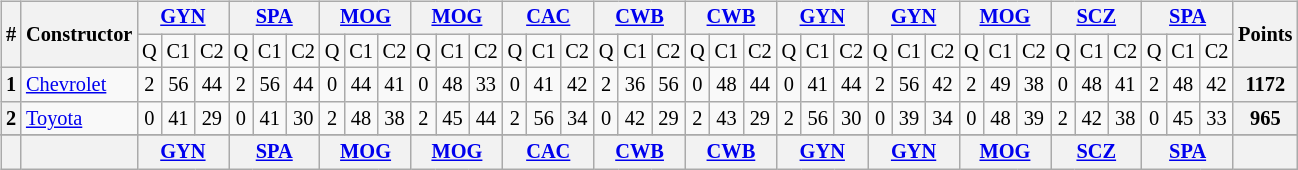<table class="sortable">
<tr>
<td valign="top"><br><table class="wikitable" style="font-size: 85%; text-align: center;">
<tr valign="top">
<th rowspan="2" valign="middle">#</th>
<th rowspan="2" valign="middle">Constructor</th>
<th colspan="3"><a href='#'>GYN</a></th>
<th colspan="3"><a href='#'>SPA</a></th>
<th colspan="3"><a href='#'>MOG</a></th>
<th colspan="3"><a href='#'>MOG</a></th>
<th colspan="3"><a href='#'>CAC</a></th>
<th colspan="3"><a href='#'>CWB</a></th>
<th colspan="3"><a href='#'>CWB</a></th>
<th colspan="3"><a href='#'>GYN</a></th>
<th colspan="3"><a href='#'>GYN</a></th>
<th colspan="3"><a href='#'>MOG</a></th>
<th colspan="3"><a href='#'>SCZ</a></th>
<th colspan="3"><a href='#'>SPA</a></th>
<th rowspan="2" valign="middle">Points</th>
</tr>
<tr>
<td>Q</td>
<td>C1</td>
<td>C2</td>
<td>Q</td>
<td>C1</td>
<td>C2</td>
<td>Q</td>
<td>C1</td>
<td>C2</td>
<td>Q</td>
<td>C1</td>
<td>C2</td>
<td>Q</td>
<td>C1</td>
<td>C2</td>
<td>Q</td>
<td>C1</td>
<td>C2</td>
<td>Q</td>
<td>C1</td>
<td>C2</td>
<td>Q</td>
<td>C1</td>
<td>C2</td>
<td>Q</td>
<td>C1</td>
<td>C2</td>
<td>Q</td>
<td>C1</td>
<td>C2</td>
<td>Q</td>
<td>C1</td>
<td>C2</td>
<td>Q</td>
<td>C1</td>
<td>C2</td>
</tr>
<tr>
<th>1</th>
<td align=left> <a href='#'>Chevrolet</a></td>
<td>2</td>
<td>56</td>
<td>44</td>
<td>2</td>
<td>56</td>
<td>44</td>
<td>0</td>
<td>44</td>
<td>41</td>
<td>0</td>
<td>48</td>
<td>33</td>
<td>0</td>
<td>41</td>
<td>42</td>
<td>2</td>
<td>36</td>
<td>56</td>
<td>0</td>
<td>48</td>
<td>44</td>
<td>0</td>
<td>41</td>
<td>44</td>
<td>2</td>
<td>56</td>
<td>42</td>
<td>2</td>
<td>49</td>
<td>38</td>
<td>0</td>
<td>48</td>
<td>41</td>
<td>2</td>
<td>48</td>
<td>42</td>
<th>1172</th>
</tr>
<tr>
<th>2</th>
<td align=left> <a href='#'>Toyota</a></td>
<td>0</td>
<td>41</td>
<td>29</td>
<td>0</td>
<td>41</td>
<td>30</td>
<td>2</td>
<td>48</td>
<td>38</td>
<td>2</td>
<td>45</td>
<td>44</td>
<td>2</td>
<td>56</td>
<td>34</td>
<td>0</td>
<td>42</td>
<td>29</td>
<td>2</td>
<td>43</td>
<td>29</td>
<td>2</td>
<td>56</td>
<td>30</td>
<td>0</td>
<td>39</td>
<td>34</td>
<td>0</td>
<td>48</td>
<td>39</td>
<td>2</td>
<td>42</td>
<td>38</td>
<td>0</td>
<td>45</td>
<td>33</td>
<th>965</th>
</tr>
<tr>
</tr>
<tr>
</tr>
<tr style="background:#f9f9f9; vertical-align:top;">
<th valign="middle"></th>
<th></th>
<th colspan="3"><a href='#'>GYN</a></th>
<th colspan="3"><a href='#'>SPA</a></th>
<th colspan="3"><a href='#'>MOG</a></th>
<th colspan="3"><a href='#'>MOG</a></th>
<th colspan="3"><a href='#'>CAC</a></th>
<th colspan="3"><a href='#'>CWB</a></th>
<th colspan="3"><a href='#'>CWB</a></th>
<th colspan="3"><a href='#'>GYN</a></th>
<th colspan="3"><a href='#'>GYN</a></th>
<th colspan="3"><a href='#'>MOG</a></th>
<th colspan="3"><a href='#'>SCZ</a></th>
<th colspan="3"><a href='#'>SPA</a></th>
<th></th>
</tr>
</table>
</td>
</tr>
</table>
